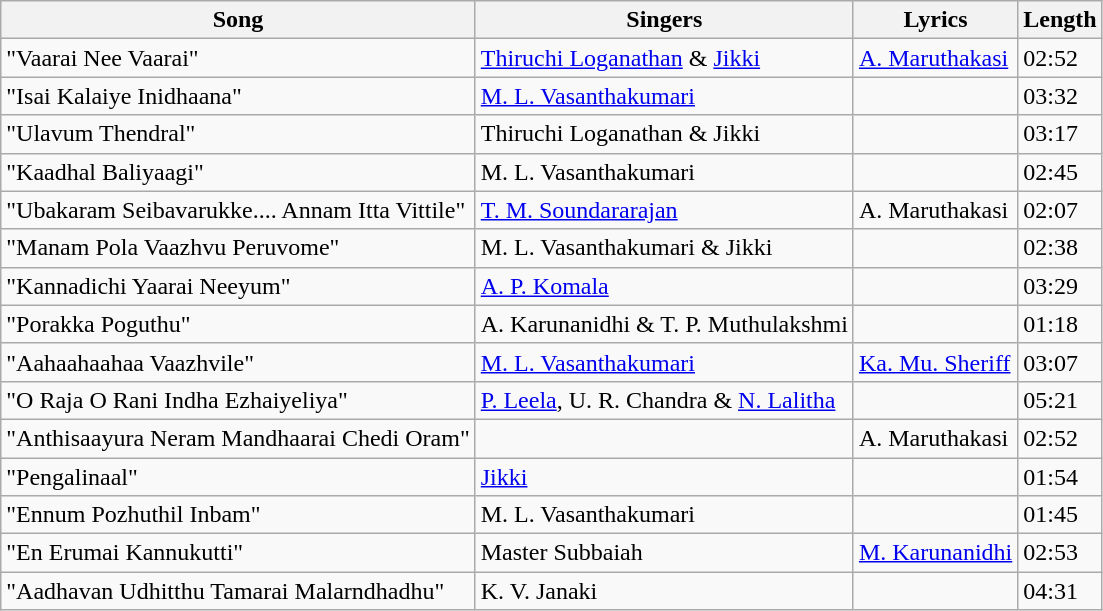<table class="wikitable">
<tr>
<th>Song</th>
<th>Singers</th>
<th>Lyrics</th>
<th>Length</th>
</tr>
<tr>
<td>"Vaarai Nee Vaarai"</td>
<td><a href='#'>Thiruchi Loganathan</a> & <a href='#'>Jikki</a></td>
<td><a href='#'>A. Maruthakasi</a></td>
<td>02:52</td>
</tr>
<tr>
<td>"Isai Kalaiye Inidhaana"</td>
<td><a href='#'>M. L. Vasanthakumari</a></td>
<td></td>
<td>03:32</td>
</tr>
<tr>
<td>"Ulavum Thendral"</td>
<td>Thiruchi Loganathan & Jikki</td>
<td></td>
<td>03:17</td>
</tr>
<tr>
<td>"Kaadhal Baliyaagi"</td>
<td>M. L. Vasanthakumari</td>
<td></td>
<td>02:45</td>
</tr>
<tr>
<td>"Ubakaram Seibavarukke.... Annam Itta Vittile"</td>
<td><a href='#'>T. M. Soundararajan</a></td>
<td>A. Maruthakasi</td>
<td>02:07</td>
</tr>
<tr>
<td>"Manam Pola Vaazhvu Peruvome"</td>
<td>M. L. Vasanthakumari & Jikki</td>
<td></td>
<td>02:38</td>
</tr>
<tr>
<td>"Kannadichi Yaarai Neeyum"</td>
<td><a href='#'>A. P. Komala</a></td>
<td></td>
<td>03:29</td>
</tr>
<tr>
<td>"Porakka Poguthu"</td>
<td>A. Karunanidhi & T. P. Muthulakshmi</td>
<td></td>
<td>01:18</td>
</tr>
<tr>
<td>"Aahaahaahaa Vaazhvile"</td>
<td><a href='#'>M. L. Vasanthakumari</a></td>
<td><a href='#'>Ka. Mu. Sheriff</a></td>
<td>03:07</td>
</tr>
<tr>
<td>"O Raja O Rani Indha Ezhaiyeliya"</td>
<td><a href='#'>P. Leela</a>, U. R. Chandra & <a href='#'>N. Lalitha</a></td>
<td></td>
<td>05:21</td>
</tr>
<tr>
<td>"Anthisaayura Neram Mandhaarai Chedi Oram"</td>
<td></td>
<td>A. Maruthakasi</td>
<td>02:52</td>
</tr>
<tr>
<td>"Pengalinaal"</td>
<td><a href='#'>Jikki</a></td>
<td></td>
<td>01:54</td>
</tr>
<tr>
<td>"Ennum Pozhuthil Inbam"</td>
<td>M. L. Vasanthakumari</td>
<td></td>
<td>01:45</td>
</tr>
<tr>
<td>"En Erumai Kannukutti"</td>
<td>Master Subbaiah</td>
<td><a href='#'>M. Karunanidhi</a></td>
<td>02:53</td>
</tr>
<tr>
<td>"Aadhavan Udhitthu Tamarai Malarndhadhu"</td>
<td>K. V. Janaki</td>
<td></td>
<td>04:31</td>
</tr>
</table>
